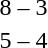<table style="text-align:center">
<tr>
<th width=200></th>
<th width=100></th>
<th width=200></th>
</tr>
<tr>
<td align=right><strong></strong></td>
<td>8 – 3</td>
<td align=left></td>
</tr>
<tr>
<td align=right><strong></strong></td>
<td>5 – 4</td>
<td align=left></td>
</tr>
</table>
